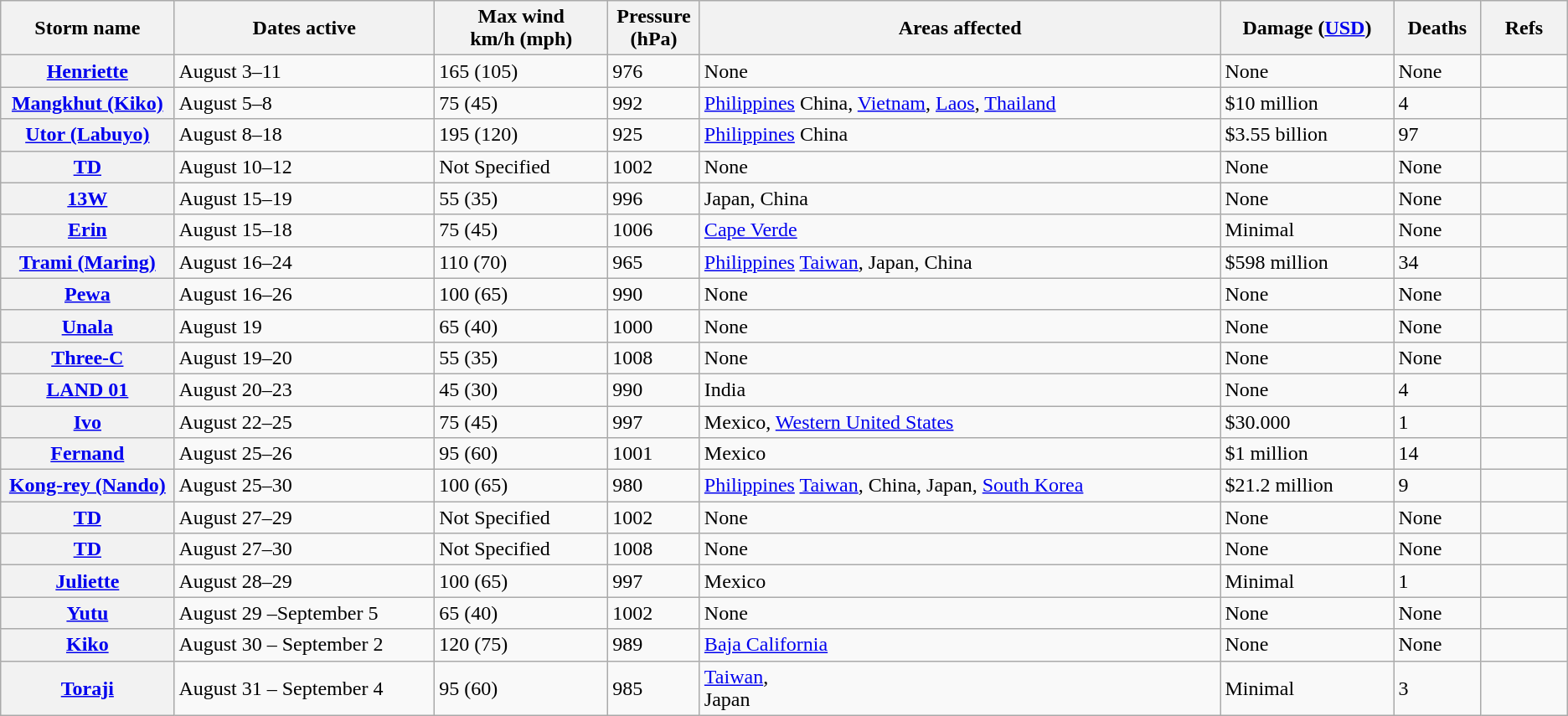<table class="wikitable sortable">
<tr>
<th width="10%"><strong>Storm name</strong></th>
<th width="15%"><strong>Dates active</strong></th>
<th width="10%"><strong>Max wind<br>km/h (mph)</strong></th>
<th width="5%">Pressure<br>(hPa)</th>
<th width="30%"><strong>Areas affected</strong></th>
<th width="10%"><strong>Damage (<a href='#'>USD</a>)</strong></th>
<th width="5%"><strong>Deaths</strong></th>
<th width="5%"><strong>Refs</strong></th>
</tr>
<tr>
<th><a href='#'>Henriette</a></th>
<td>August 3–11</td>
<td>165 (105)</td>
<td>976</td>
<td>None</td>
<td>None</td>
<td>None</td>
<td></td>
</tr>
<tr>
<th><a href='#'>Mangkhut (Kiko)</a></th>
<td>August 5–8</td>
<td>75 (45)</td>
<td>992</td>
<td><a href='#'>Philippines</a> China, <a href='#'>Vietnam</a>, <a href='#'>Laos</a>, <a href='#'>Thailand</a></td>
<td>$10 million</td>
<td>4</td>
<td></td>
</tr>
<tr>
<th><a href='#'>Utor (Labuyo)</a></th>
<td>August 8–18</td>
<td>195 (120)</td>
<td>925</td>
<td><a href='#'>Philippines</a> China</td>
<td>$3.55 billion</td>
<td>97</td>
<td></td>
</tr>
<tr>
<th><a href='#'>TD</a></th>
<td>August 10–12</td>
<td>Not Specified</td>
<td>1002</td>
<td>None</td>
<td>None</td>
<td>None</td>
<td></td>
</tr>
<tr>
<th><a href='#'>13W</a></th>
<td>August 15–19</td>
<td>55 (35)</td>
<td>996</td>
<td>Japan, China</td>
<td>None</td>
<td>None</td>
<td></td>
</tr>
<tr>
<th><a href='#'>Erin</a></th>
<td>August 15–18</td>
<td>75 (45)</td>
<td>1006</td>
<td><a href='#'>Cape Verde</a></td>
<td>Minimal</td>
<td>None</td>
<td></td>
</tr>
<tr>
<th><a href='#'>Trami (Maring)</a></th>
<td>August 16–24</td>
<td>110 (70)</td>
<td>965</td>
<td><a href='#'>Philippines</a> <a href='#'>Taiwan</a>, Japan, China</td>
<td>$598 million</td>
<td>34</td>
<td></td>
</tr>
<tr>
<th><a href='#'>Pewa</a></th>
<td>August 16–26</td>
<td>100 (65)</td>
<td>990</td>
<td>None</td>
<td>None</td>
<td>None</td>
<td></td>
</tr>
<tr>
<th><a href='#'>Unala</a></th>
<td>August 19</td>
<td>65 (40)</td>
<td>1000</td>
<td>None</td>
<td>None</td>
<td>None</td>
<td></td>
</tr>
<tr>
<th><a href='#'>Three-C</a></th>
<td>August 19–20</td>
<td>55 (35)</td>
<td>1008</td>
<td>None</td>
<td>None</td>
<td>None</td>
<td></td>
</tr>
<tr>
<th><a href='#'>LAND 01</a></th>
<td>August 20–23</td>
<td>45 (30)</td>
<td>990</td>
<td>India</td>
<td>None</td>
<td>4</td>
<td></td>
</tr>
<tr>
<th><a href='#'>Ivo</a></th>
<td>August 22–25</td>
<td>75 (45)</td>
<td>997</td>
<td>Mexico, <a href='#'>Western United States</a></td>
<td>$30.000</td>
<td>1</td>
<td></td>
</tr>
<tr>
<th><a href='#'>Fernand</a></th>
<td>August 25–26</td>
<td>95 (60)</td>
<td>1001</td>
<td>Mexico</td>
<td>$1 million</td>
<td>14</td>
<td></td>
</tr>
<tr>
<th><a href='#'>Kong-rey (Nando)</a></th>
<td>August 25–30</td>
<td>100 (65)</td>
<td>980</td>
<td><a href='#'>Philippines</a> <a href='#'>Taiwan</a>, China, Japan, <a href='#'>South Korea</a></td>
<td>$21.2 million</td>
<td>9</td>
<td></td>
</tr>
<tr>
<th><a href='#'>TD</a></th>
<td>August 27–29</td>
<td>Not Specified</td>
<td>1002</td>
<td>None</td>
<td>None</td>
<td>None</td>
<td></td>
</tr>
<tr>
<th><a href='#'>TD</a></th>
<td>August 27–30</td>
<td>Not Specified</td>
<td>1008</td>
<td>None</td>
<td>None</td>
<td>None</td>
<td></td>
</tr>
<tr>
<th><a href='#'>Juliette</a></th>
<td>August 28–29</td>
<td>100 (65)</td>
<td>997</td>
<td>Mexico</td>
<td>Minimal</td>
<td>1</td>
<td></td>
</tr>
<tr>
<th><a href='#'>Yutu</a></th>
<td>August 29 –September 5</td>
<td>65 (40)</td>
<td>1002</td>
<td>None</td>
<td>None</td>
<td>None</td>
<td></td>
</tr>
<tr>
<th><a href='#'>Kiko</a></th>
<td>August 30 – September 2</td>
<td>120 (75)</td>
<td>989</td>
<td><a href='#'>Baja California</a></td>
<td>None</td>
<td>None</td>
<td></td>
</tr>
<tr>
<th><a href='#'>Toraji</a></th>
<td>August 31 – September 4</td>
<td>95 (60)</td>
<td>985</td>
<td><a href='#'>Taiwan</a>,<br>Japan</td>
<td>Minimal</td>
<td>3</td>
<td></td>
</tr>
</table>
